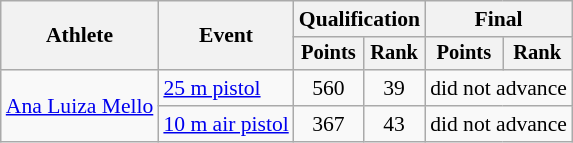<table class="wikitable" style="font-size:90%">
<tr>
<th rowspan="2">Athlete</th>
<th rowspan="2">Event</th>
<th colspan=2>Qualification</th>
<th colspan=2>Final</th>
</tr>
<tr style="font-size:95%">
<th>Points</th>
<th>Rank</th>
<th>Points</th>
<th>Rank</th>
</tr>
<tr align=center>
<td align=left rowspan=2><a href='#'>Ana Luiza Mello</a></td>
<td align=left><a href='#'>25 m pistol</a></td>
<td>560</td>
<td>39</td>
<td colspan=2>did not advance</td>
</tr>
<tr align=center>
<td align=left><a href='#'>10 m air pistol</a></td>
<td>367</td>
<td>43</td>
<td colspan=2>did not advance</td>
</tr>
</table>
